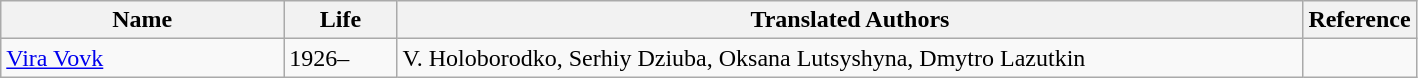<table class="wikitable sortable">
<tr>
<th width="20%">Name</th>
<th width="8%">Life</th>
<th width="*">Translated Authors</th>
<th width="8%   ">Reference</th>
</tr>
<tr>
<td><a href='#'>Vira Vovk</a></td>
<td>1926–</td>
<td>V. Holoborodko, Serhiy Dziuba, Oksana Lutsyshyna, Dmytro Lazutkin</td>
<td></td>
</tr>
</table>
